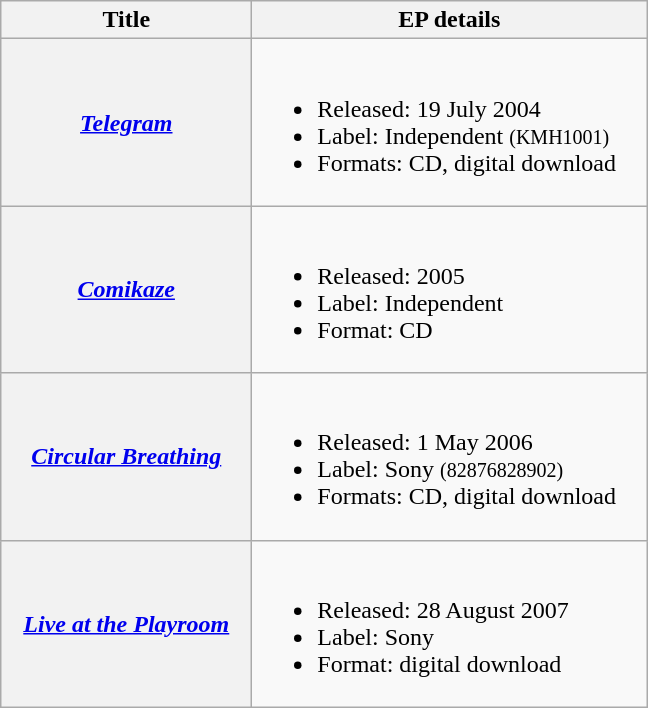<table class="wikitable plainrowheaders">
<tr>
<th scope="col" style="width:10em;">Title</th>
<th scope="col" style="width:16em;">EP details</th>
</tr>
<tr>
<th scope="row"><em><a href='#'>Telegram</a></em></th>
<td><br><ul><li>Released: 19 July 2004</li><li>Label: Independent <small>(KMH1001)</small></li><li>Formats: CD, digital download</li></ul></td>
</tr>
<tr>
<th scope="row"><em><a href='#'>Comikaze</a></em></th>
<td><br><ul><li>Released: 2005</li><li>Label: Independent</li><li>Format: CD</li></ul></td>
</tr>
<tr>
<th scope="row"><em><a href='#'>Circular Breathing</a></em></th>
<td><br><ul><li>Released: 1 May 2006</li><li>Label: Sony <small>(82876828902)</small></li><li>Formats: CD, digital download</li></ul></td>
</tr>
<tr>
<th scope="row"><em><a href='#'>Live at the Playroom</a></em></th>
<td><br><ul><li>Released: 28 August 2007</li><li>Label: Sony</li><li>Format: digital download</li></ul></td>
</tr>
</table>
